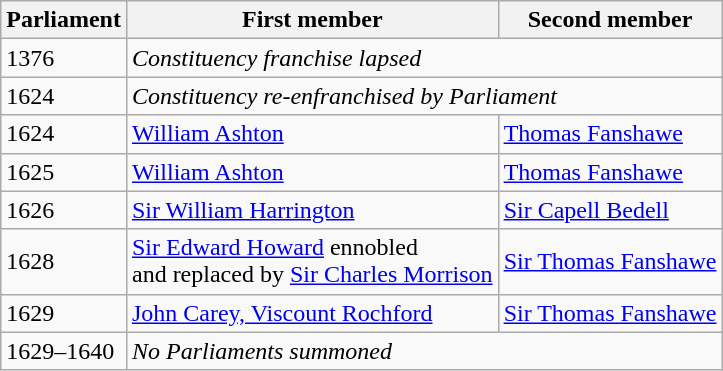<table class="wikitable">
<tr>
<th>Parliament</th>
<th>First member</th>
<th>Second member</th>
</tr>
<tr>
<td>1376</td>
<td colspan = "3"><em>Constituency franchise lapsed </em></td>
</tr>
<tr>
<td>1624</td>
<td colspan = "3"><em>Constituency re-enfranchised by Parliament </em></td>
</tr>
<tr>
<td>1624</td>
<td><a href='#'>William Ashton</a></td>
<td><a href='#'>Thomas Fanshawe</a></td>
</tr>
<tr>
<td>1625</td>
<td><a href='#'>William Ashton</a></td>
<td><a href='#'>Thomas Fanshawe</a></td>
</tr>
<tr>
<td>1626</td>
<td><a href='#'>Sir William Harrington</a></td>
<td><a href='#'>Sir Capell Bedell</a></td>
</tr>
<tr>
<td>1628</td>
<td><a href='#'>Sir Edward Howard</a> ennobled <br> and replaced by <a href='#'>Sir Charles Morrison</a></td>
<td><a href='#'>Sir Thomas Fanshawe</a></td>
</tr>
<tr>
<td>1629</td>
<td><a href='#'>John Carey, Viscount Rochford</a></td>
<td><a href='#'>Sir Thomas Fanshawe</a></td>
</tr>
<tr>
<td>1629–1640</td>
<td colspan = "2"><em>No Parliaments summoned</em></td>
</tr>
</table>
